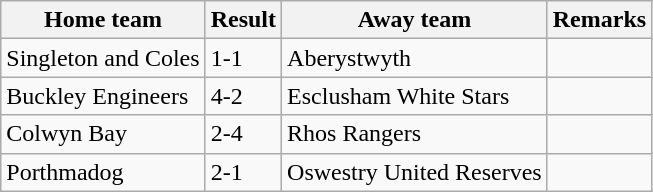<table class="wikitable">
<tr>
<th>Home team</th>
<th>Result</th>
<th>Away team</th>
<th>Remarks</th>
</tr>
<tr>
<td> Singleton and Coles</td>
<td>1-1</td>
<td>Aberystwyth</td>
<td></td>
</tr>
<tr>
<td>Buckley Engineers</td>
<td>4-2</td>
<td>Esclusham White Stars</td>
<td></td>
</tr>
<tr>
<td>Colwyn Bay</td>
<td>2-4</td>
<td>Rhos Rangers</td>
<td></td>
</tr>
<tr>
<td>Porthmadog</td>
<td>2-1</td>
<td> Oswestry United Reserves</td>
<td></td>
</tr>
</table>
